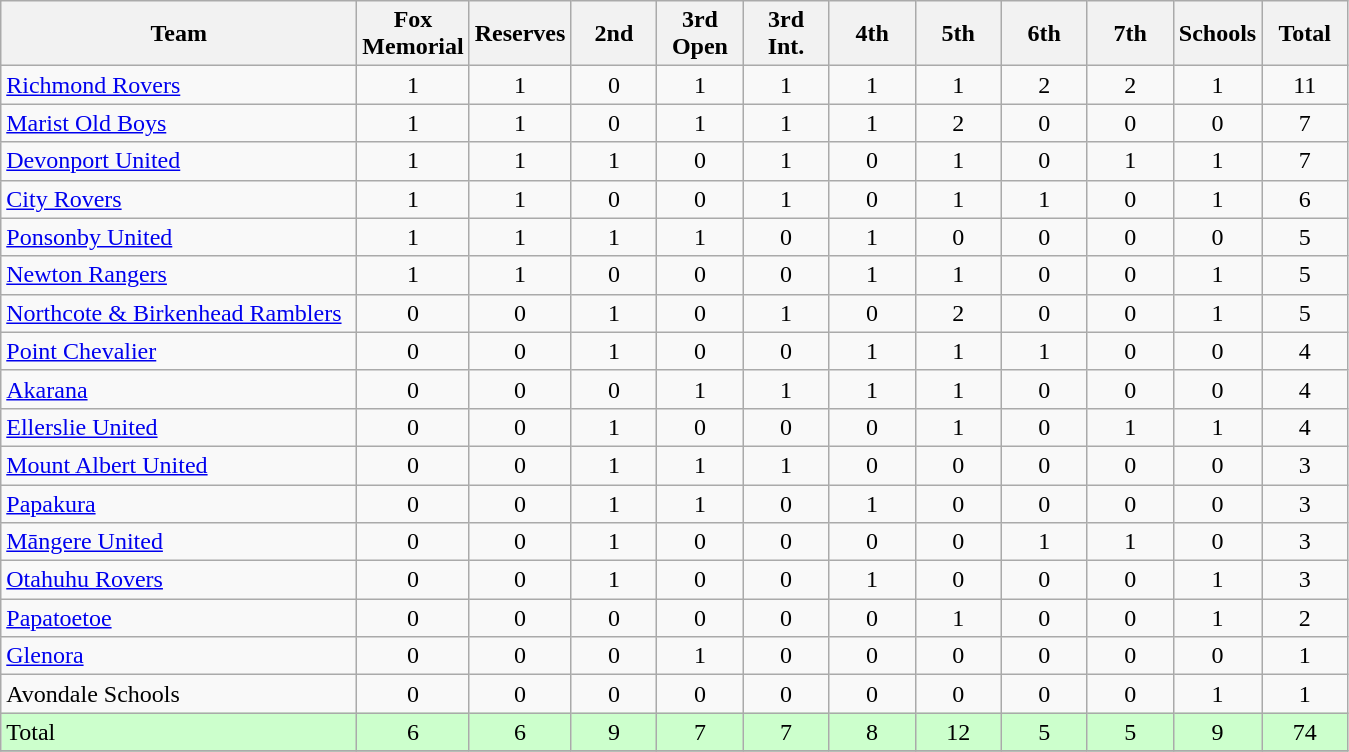<table class="wikitable" style="text-align:center;">
<tr>
<th width=230>Team</th>
<th width=50 abbr="1st Grade">Fox Memorial</th>
<th width=50 abbr="Reserves">Reserves</th>
<th width=50 abbr="2nd Grade">2nd</th>
<th width=50 abbr="3rd Grade">3rd Open</th>
<th width=50 abbr="3rd Grade">3rd Int.</th>
<th width=50 abbr="4th Grade">4th</th>
<th width=50 abbr="5th Grade">5th</th>
<th width=50 abbr="6th Grade">6th</th>
<th width=50 abbr="7th Grade">7th</th>
<th width=50 abbr="Schoolboys">Schools</th>
<th width=50 abbr="Total">Total</th>
</tr>
<tr>
<td style="text-align:left;"><a href='#'>Richmond Rovers</a></td>
<td>1</td>
<td>1</td>
<td>0</td>
<td>1</td>
<td>1</td>
<td>1</td>
<td>1</td>
<td>2</td>
<td>2</td>
<td>1</td>
<td>11</td>
</tr>
<tr>
<td style="text-align:left;"><a href='#'>Marist Old Boys</a></td>
<td>1</td>
<td>1</td>
<td>0</td>
<td>1</td>
<td>1</td>
<td>1</td>
<td>2</td>
<td>0</td>
<td>0</td>
<td>0</td>
<td>7</td>
</tr>
<tr>
<td style="text-align:left;"><a href='#'>Devonport United</a></td>
<td>1</td>
<td>1</td>
<td>1</td>
<td>0</td>
<td>1</td>
<td>0</td>
<td>1</td>
<td>0</td>
<td>1</td>
<td>1</td>
<td>7</td>
</tr>
<tr>
<td style="text-align:left;"><a href='#'>City Rovers</a></td>
<td>1</td>
<td>1</td>
<td>0</td>
<td>0</td>
<td>1</td>
<td>0</td>
<td>1</td>
<td>1</td>
<td>0</td>
<td>1</td>
<td>6</td>
</tr>
<tr>
<td style="text-align:left;"><a href='#'>Ponsonby United</a></td>
<td>1</td>
<td>1</td>
<td>1</td>
<td>1</td>
<td>0</td>
<td>1</td>
<td>0</td>
<td>0</td>
<td>0</td>
<td>0</td>
<td>5</td>
</tr>
<tr>
<td style="text-align:left;"><a href='#'>Newton Rangers</a></td>
<td>1</td>
<td>1</td>
<td>0</td>
<td>0</td>
<td>0</td>
<td>1</td>
<td>1</td>
<td>0</td>
<td>0</td>
<td>1</td>
<td>5</td>
</tr>
<tr>
<td style="text-align:left;"><a href='#'>Northcote & Birkenhead Ramblers</a></td>
<td>0</td>
<td>0</td>
<td>1</td>
<td>0</td>
<td>1</td>
<td>0</td>
<td>2</td>
<td>0</td>
<td>0</td>
<td>1</td>
<td>5</td>
</tr>
<tr>
<td style="text-align:left;"><a href='#'>Point Chevalier</a></td>
<td>0</td>
<td>0</td>
<td>1</td>
<td>0</td>
<td>0</td>
<td>1</td>
<td>1</td>
<td>1</td>
<td>0</td>
<td>0</td>
<td>4</td>
</tr>
<tr>
<td style="text-align:left;"><a href='#'>Akarana</a></td>
<td>0</td>
<td>0</td>
<td>0</td>
<td>1</td>
<td>1</td>
<td>1</td>
<td>1</td>
<td>0</td>
<td>0</td>
<td>0</td>
<td>4</td>
</tr>
<tr>
<td style="text-align:left;"><a href='#'>Ellerslie United</a></td>
<td>0</td>
<td>0</td>
<td>1</td>
<td>0</td>
<td>0</td>
<td>0</td>
<td>1</td>
<td>0</td>
<td>1</td>
<td>1</td>
<td>4</td>
</tr>
<tr>
<td style="text-align:left;"><a href='#'>Mount Albert United</a></td>
<td>0</td>
<td>0</td>
<td>1</td>
<td>1</td>
<td>1</td>
<td>0</td>
<td>0</td>
<td>0</td>
<td>0</td>
<td>0</td>
<td>3</td>
</tr>
<tr>
<td style="text-align:left;"><a href='#'>Papakura</a></td>
<td>0</td>
<td>0</td>
<td>1</td>
<td>1</td>
<td>0</td>
<td>1</td>
<td>0</td>
<td>0</td>
<td>0</td>
<td>0</td>
<td>3</td>
</tr>
<tr>
<td style="text-align:left;"><a href='#'>Māngere United</a></td>
<td>0</td>
<td>0</td>
<td>1</td>
<td>0</td>
<td>0</td>
<td>0</td>
<td>0</td>
<td>1</td>
<td>1</td>
<td>0</td>
<td>3</td>
</tr>
<tr>
<td style="text-align:left;"><a href='#'>Otahuhu Rovers</a></td>
<td>0</td>
<td>0</td>
<td>1</td>
<td>0</td>
<td>0</td>
<td>1</td>
<td>0</td>
<td>0</td>
<td>0</td>
<td>1</td>
<td>3</td>
</tr>
<tr>
<td style="text-align:left;"><a href='#'>Papatoetoe</a></td>
<td>0</td>
<td>0</td>
<td>0</td>
<td>0</td>
<td>0</td>
<td>0</td>
<td>1</td>
<td>0</td>
<td>0</td>
<td>1</td>
<td>2</td>
</tr>
<tr>
<td style="text-align:left;"><a href='#'>Glenora</a></td>
<td>0</td>
<td>0</td>
<td>0</td>
<td>1</td>
<td>0</td>
<td>0</td>
<td>0</td>
<td>0</td>
<td>0</td>
<td>0</td>
<td>1</td>
</tr>
<tr>
<td style="text-align:left;">Avondale Schools</td>
<td>0</td>
<td>0</td>
<td>0</td>
<td>0</td>
<td>0</td>
<td>0</td>
<td>0</td>
<td>0</td>
<td>0</td>
<td>1</td>
<td>1</td>
</tr>
<tr style="background: #ccffcc;">
<td style="text-align:left;">Total</td>
<td>6</td>
<td>6</td>
<td>9</td>
<td>7</td>
<td>7</td>
<td>8</td>
<td>12</td>
<td>5</td>
<td>5</td>
<td>9</td>
<td>74</td>
</tr>
<tr>
</tr>
</table>
